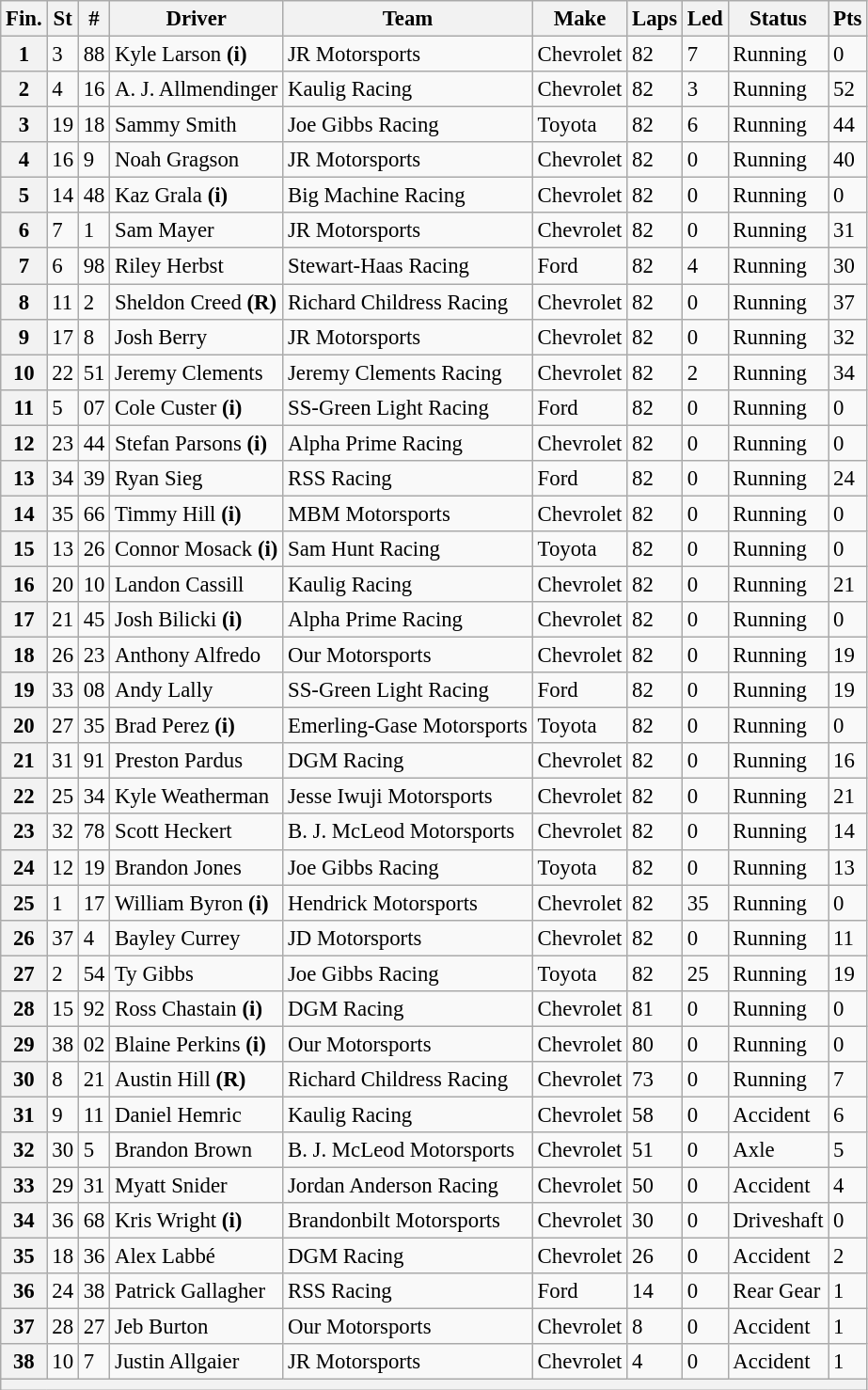<table class="wikitable" style="font-size:95%">
<tr>
<th>Fin.</th>
<th>St</th>
<th>#</th>
<th>Driver</th>
<th>Team</th>
<th>Make</th>
<th>Laps</th>
<th>Led</th>
<th>Status</th>
<th>Pts</th>
</tr>
<tr>
<th>1</th>
<td>3</td>
<td>88</td>
<td>Kyle Larson <strong>(i)</strong></td>
<td>JR Motorsports</td>
<td>Chevrolet</td>
<td>82</td>
<td>7</td>
<td>Running</td>
<td>0</td>
</tr>
<tr>
<th>2</th>
<td>4</td>
<td>16</td>
<td>A. J. Allmendinger</td>
<td>Kaulig Racing</td>
<td>Chevrolet</td>
<td>82</td>
<td>3</td>
<td>Running</td>
<td>52</td>
</tr>
<tr>
<th>3</th>
<td>19</td>
<td>18</td>
<td>Sammy Smith</td>
<td>Joe Gibbs Racing</td>
<td>Toyota</td>
<td>82</td>
<td>6</td>
<td>Running</td>
<td>44</td>
</tr>
<tr>
<th>4</th>
<td>16</td>
<td>9</td>
<td>Noah Gragson</td>
<td>JR Motorsports</td>
<td>Chevrolet</td>
<td>82</td>
<td>0</td>
<td>Running</td>
<td>40</td>
</tr>
<tr>
<th>5</th>
<td>14</td>
<td>48</td>
<td>Kaz Grala <strong>(i)</strong></td>
<td>Big Machine Racing</td>
<td>Chevrolet</td>
<td>82</td>
<td>0</td>
<td>Running</td>
<td>0</td>
</tr>
<tr>
<th>6</th>
<td>7</td>
<td>1</td>
<td>Sam Mayer</td>
<td>JR Motorsports</td>
<td>Chevrolet</td>
<td>82</td>
<td>0</td>
<td>Running</td>
<td>31</td>
</tr>
<tr>
<th>7</th>
<td>6</td>
<td>98</td>
<td>Riley Herbst</td>
<td>Stewart-Haas Racing</td>
<td>Ford</td>
<td>82</td>
<td>4</td>
<td>Running</td>
<td>30</td>
</tr>
<tr>
<th>8</th>
<td>11</td>
<td>2</td>
<td>Sheldon Creed <strong>(R)</strong></td>
<td>Richard Childress Racing</td>
<td>Chevrolet</td>
<td>82</td>
<td>0</td>
<td>Running</td>
<td>37</td>
</tr>
<tr>
<th>9</th>
<td>17</td>
<td>8</td>
<td>Josh Berry</td>
<td>JR Motorsports</td>
<td>Chevrolet</td>
<td>82</td>
<td>0</td>
<td>Running</td>
<td>32</td>
</tr>
<tr>
<th>10</th>
<td>22</td>
<td>51</td>
<td>Jeremy Clements</td>
<td>Jeremy Clements Racing</td>
<td>Chevrolet</td>
<td>82</td>
<td>2</td>
<td>Running</td>
<td>34</td>
</tr>
<tr>
<th>11</th>
<td>5</td>
<td>07</td>
<td>Cole Custer <strong>(i)</strong></td>
<td>SS-Green Light Racing</td>
<td>Ford</td>
<td>82</td>
<td>0</td>
<td>Running</td>
<td>0</td>
</tr>
<tr>
<th>12</th>
<td>23</td>
<td>44</td>
<td>Stefan Parsons <strong>(i)</strong></td>
<td>Alpha Prime Racing</td>
<td>Chevrolet</td>
<td>82</td>
<td>0</td>
<td>Running</td>
<td>0</td>
</tr>
<tr>
<th>13</th>
<td>34</td>
<td>39</td>
<td>Ryan Sieg</td>
<td>RSS Racing</td>
<td>Ford</td>
<td>82</td>
<td>0</td>
<td>Running</td>
<td>24</td>
</tr>
<tr>
<th>14</th>
<td>35</td>
<td>66</td>
<td>Timmy Hill <strong>(i)</strong></td>
<td>MBM Motorsports</td>
<td>Chevrolet</td>
<td>82</td>
<td>0</td>
<td>Running</td>
<td>0</td>
</tr>
<tr>
<th>15</th>
<td>13</td>
<td>26</td>
<td>Connor Mosack <strong>(i)</strong></td>
<td>Sam Hunt Racing</td>
<td>Toyota</td>
<td>82</td>
<td>0</td>
<td>Running</td>
<td>0</td>
</tr>
<tr>
<th>16</th>
<td>20</td>
<td>10</td>
<td>Landon Cassill</td>
<td>Kaulig Racing</td>
<td>Chevrolet</td>
<td>82</td>
<td>0</td>
<td>Running</td>
<td>21</td>
</tr>
<tr>
<th>17</th>
<td>21</td>
<td>45</td>
<td>Josh Bilicki <strong>(i)</strong></td>
<td>Alpha Prime Racing</td>
<td>Chevrolet</td>
<td>82</td>
<td>0</td>
<td>Running</td>
<td>0</td>
</tr>
<tr>
<th>18</th>
<td>26</td>
<td>23</td>
<td>Anthony Alfredo</td>
<td>Our Motorsports</td>
<td>Chevrolet</td>
<td>82</td>
<td>0</td>
<td>Running</td>
<td>19</td>
</tr>
<tr>
<th>19</th>
<td>33</td>
<td>08</td>
<td>Andy Lally</td>
<td>SS-Green Light Racing</td>
<td>Ford</td>
<td>82</td>
<td>0</td>
<td>Running</td>
<td>19</td>
</tr>
<tr>
<th>20</th>
<td>27</td>
<td>35</td>
<td>Brad Perez <strong>(i)</strong></td>
<td>Emerling-Gase Motorsports</td>
<td>Toyota</td>
<td>82</td>
<td>0</td>
<td>Running</td>
<td>0</td>
</tr>
<tr>
<th>21</th>
<td>31</td>
<td>91</td>
<td>Preston Pardus</td>
<td>DGM Racing</td>
<td>Chevrolet</td>
<td>82</td>
<td>0</td>
<td>Running</td>
<td>16</td>
</tr>
<tr>
<th>22</th>
<td>25</td>
<td>34</td>
<td>Kyle Weatherman</td>
<td>Jesse Iwuji Motorsports</td>
<td>Chevrolet</td>
<td>82</td>
<td>0</td>
<td>Running</td>
<td>21</td>
</tr>
<tr>
<th>23</th>
<td>32</td>
<td>78</td>
<td>Scott Heckert</td>
<td>B. J. McLeod Motorsports</td>
<td>Chevrolet</td>
<td>82</td>
<td>0</td>
<td>Running</td>
<td>14</td>
</tr>
<tr>
<th>24</th>
<td>12</td>
<td>19</td>
<td>Brandon Jones</td>
<td>Joe Gibbs Racing</td>
<td>Toyota</td>
<td>82</td>
<td>0</td>
<td>Running</td>
<td>13</td>
</tr>
<tr>
<th>25</th>
<td>1</td>
<td>17</td>
<td>William Byron <strong>(i)</strong></td>
<td>Hendrick Motorsports</td>
<td>Chevrolet</td>
<td>82</td>
<td>35</td>
<td>Running</td>
<td>0</td>
</tr>
<tr>
<th>26</th>
<td>37</td>
<td>4</td>
<td>Bayley Currey</td>
<td>JD Motorsports</td>
<td>Chevrolet</td>
<td>82</td>
<td>0</td>
<td>Running</td>
<td>11</td>
</tr>
<tr>
<th>27</th>
<td>2</td>
<td>54</td>
<td>Ty Gibbs</td>
<td>Joe Gibbs Racing</td>
<td>Toyota</td>
<td>82</td>
<td>25</td>
<td>Running</td>
<td>19</td>
</tr>
<tr>
<th>28</th>
<td>15</td>
<td>92</td>
<td>Ross Chastain <strong>(i)</strong></td>
<td>DGM Racing</td>
<td>Chevrolet</td>
<td>81</td>
<td>0</td>
<td>Running</td>
<td>0</td>
</tr>
<tr>
<th>29</th>
<td>38</td>
<td>02</td>
<td>Blaine Perkins <strong>(i)</strong></td>
<td>Our Motorsports</td>
<td>Chevrolet</td>
<td>80</td>
<td>0</td>
<td>Running</td>
<td>0</td>
</tr>
<tr>
<th>30</th>
<td>8</td>
<td>21</td>
<td>Austin Hill <strong>(R)</strong></td>
<td>Richard Childress Racing</td>
<td>Chevrolet</td>
<td>73</td>
<td>0</td>
<td>Running</td>
<td>7</td>
</tr>
<tr>
<th>31</th>
<td>9</td>
<td>11</td>
<td>Daniel Hemric</td>
<td>Kaulig Racing</td>
<td>Chevrolet</td>
<td>58</td>
<td>0</td>
<td>Accident</td>
<td>6</td>
</tr>
<tr>
<th>32</th>
<td>30</td>
<td>5</td>
<td>Brandon Brown</td>
<td>B. J. McLeod Motorsports</td>
<td>Chevrolet</td>
<td>51</td>
<td>0</td>
<td>Axle</td>
<td>5</td>
</tr>
<tr>
<th>33</th>
<td>29</td>
<td>31</td>
<td>Myatt Snider</td>
<td>Jordan Anderson Racing</td>
<td>Chevrolet</td>
<td>50</td>
<td>0</td>
<td>Accident</td>
<td>4</td>
</tr>
<tr>
<th>34</th>
<td>36</td>
<td>68</td>
<td>Kris Wright <strong>(i)</strong></td>
<td>Brandonbilt Motorsports</td>
<td>Chevrolet</td>
<td>30</td>
<td>0</td>
<td>Driveshaft</td>
<td>0</td>
</tr>
<tr>
<th>35</th>
<td>18</td>
<td>36</td>
<td>Alex Labbé</td>
<td>DGM Racing</td>
<td>Chevrolet</td>
<td>26</td>
<td>0</td>
<td>Accident</td>
<td>2</td>
</tr>
<tr>
<th>36</th>
<td>24</td>
<td>38</td>
<td>Patrick Gallagher</td>
<td>RSS Racing</td>
<td>Ford</td>
<td>14</td>
<td>0</td>
<td>Rear Gear</td>
<td>1</td>
</tr>
<tr>
<th>37</th>
<td>28</td>
<td>27</td>
<td>Jeb Burton</td>
<td>Our Motorsports</td>
<td>Chevrolet</td>
<td>8</td>
<td>0</td>
<td>Accident</td>
<td>1</td>
</tr>
<tr>
<th>38</th>
<td>10</td>
<td>7</td>
<td>Justin Allgaier</td>
<td>JR Motorsports</td>
<td>Chevrolet</td>
<td>4</td>
<td>0</td>
<td>Accident</td>
<td>1</td>
</tr>
<tr>
<th colspan="10"></th>
</tr>
</table>
